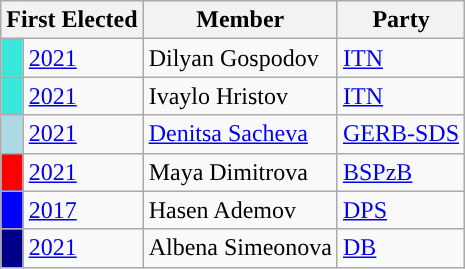<table class="wikitable">
<tr>
<th colspan="2">First Elected</th>
<th>Member</th>
<th>Party</th>
</tr>
<tr>
<td style="background-color: #39e6da"></td>
<td><a href='#'>2021</a></td>
<td>Dilyan Gospodov</td>
<td><a href='#'>ITN</a></td>
</tr>
<tr>
<td style="background-color: #39e6da"></td>
<td><a href='#'>2021</a></td>
<td>Ivaylo Hristov</td>
<td><a href='#'>ITN</a></td>
</tr>
<tr>
<td style="background-color: lightblue"></td>
<td><a href='#'>2021</a></td>
<td><a href='#'>Denitsa Sacheva</a></td>
<td><a href='#'>GERB-SDS</a></td>
</tr>
<tr>
<td style="background-color: red"></td>
<td><a href='#'>2021</a></td>
<td>Maya Dimitrova</td>
<td><a href='#'>BSPzB</a></td>
</tr>
<tr>
<td style="background-color: blue"></td>
<td><a href='#'>2017</a></td>
<td>Hasen Ademov</td>
<td><a href='#'>DPS</a></td>
</tr>
<tr>
<td style="background-color: darkblue"></td>
<td><a href='#'>2021</a></td>
<td>Albena Simeonova</td>
<td><a href='#'>DB</a></td>
</tr>
</table>
